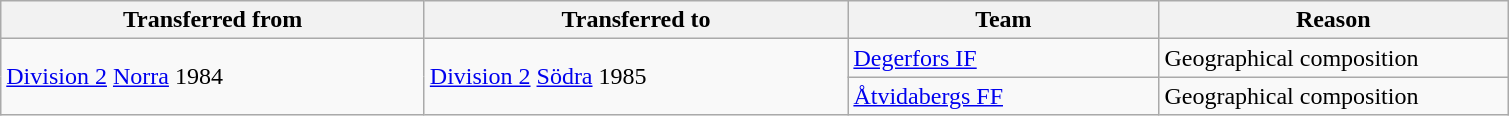<table class="wikitable">
<tr>
<th style="width: 275px;">Transferred from</th>
<th style="width: 275px;">Transferred to</th>
<th style="width: 200px;">Team</th>
<th style="width: 225px;">Reason</th>
</tr>
<tr>
<td rowspan=2><a href='#'>Division 2</a> <a href='#'>Norra</a> 1984</td>
<td rowspan=2><a href='#'>Division 2</a> <a href='#'>Södra</a> 1985</td>
<td><a href='#'>Degerfors IF</a></td>
<td>Geographical composition</td>
</tr>
<tr>
<td><a href='#'>Åtvidabergs FF</a></td>
<td>Geographical composition</td>
</tr>
</table>
